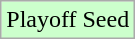<table class="wikitable">
<tr>
<td style="background-color:#ccffcc;">Playoff Seed</td>
</tr>
</table>
